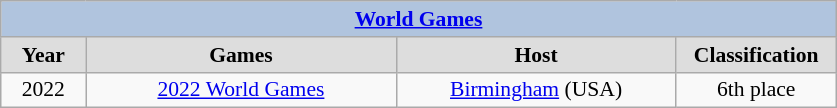<table class="wikitable" style=font-size:90%>
<tr align=center style="background:#B0C4DE;">
<td colspan=4><strong><a href='#'>World Games</a></strong></td>
</tr>
<tr align=center bgcolor="#dddddd">
<td width=50><strong>Year</strong></td>
<td width=200><strong>Games</strong></td>
<td width=180><strong>Host</strong></td>
<td width=100><strong>Classification</strong></td>
</tr>
<tr align=center>
<td>2022</td>
<td><a href='#'> 2022 World Games</a></td>
<td><a href='#'>Birmingham</a> (USA)</td>
<td align="center">6th place</td>
</tr>
</table>
